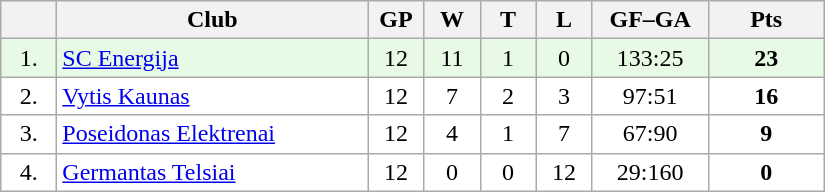<table class="wikitable">
<tr>
<th width="30"></th>
<th width="200">Club</th>
<th width="30">GP</th>
<th width="30">W</th>
<th width="30">T</th>
<th width="30">L</th>
<th width="70">GF–GA</th>
<th width="70">Pts</th>
</tr>
<tr bgcolor="#e6fae6" align="center">
<td>1.</td>
<td align="left"><a href='#'>SC Energija</a></td>
<td>12</td>
<td>11</td>
<td>1</td>
<td>0</td>
<td>133:25</td>
<td><strong>23</strong></td>
</tr>
<tr bgcolor="#FFFFFF" align="center">
<td>2.</td>
<td align="left"><a href='#'>Vytis Kaunas</a></td>
<td>12</td>
<td>7</td>
<td>2</td>
<td>3</td>
<td>97:51</td>
<td><strong>16</strong></td>
</tr>
<tr bgcolor="#FFFFFF" align="center">
<td>3.</td>
<td align="left"><a href='#'>Poseidonas Elektrenai</a></td>
<td>12</td>
<td>4</td>
<td>1</td>
<td>7</td>
<td>67:90</td>
<td><strong>9</strong></td>
</tr>
<tr bgcolor="#FFFFFF" align="center">
<td>4.</td>
<td align="left"><a href='#'>Germantas Telsiai</a></td>
<td>12</td>
<td>0</td>
<td>0</td>
<td>12</td>
<td>29:160</td>
<td><strong>0</strong></td>
</tr>
</table>
